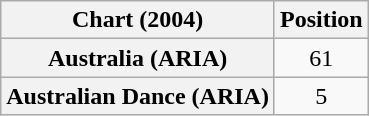<table class="wikitable plainrowheaders">
<tr>
<th>Chart (2004)</th>
<th>Position</th>
</tr>
<tr>
<th scope="row">Australia (ARIA)</th>
<td align="center">61</td>
</tr>
<tr>
<th scope="row">Australian Dance (ARIA)</th>
<td align="center">5</td>
</tr>
</table>
